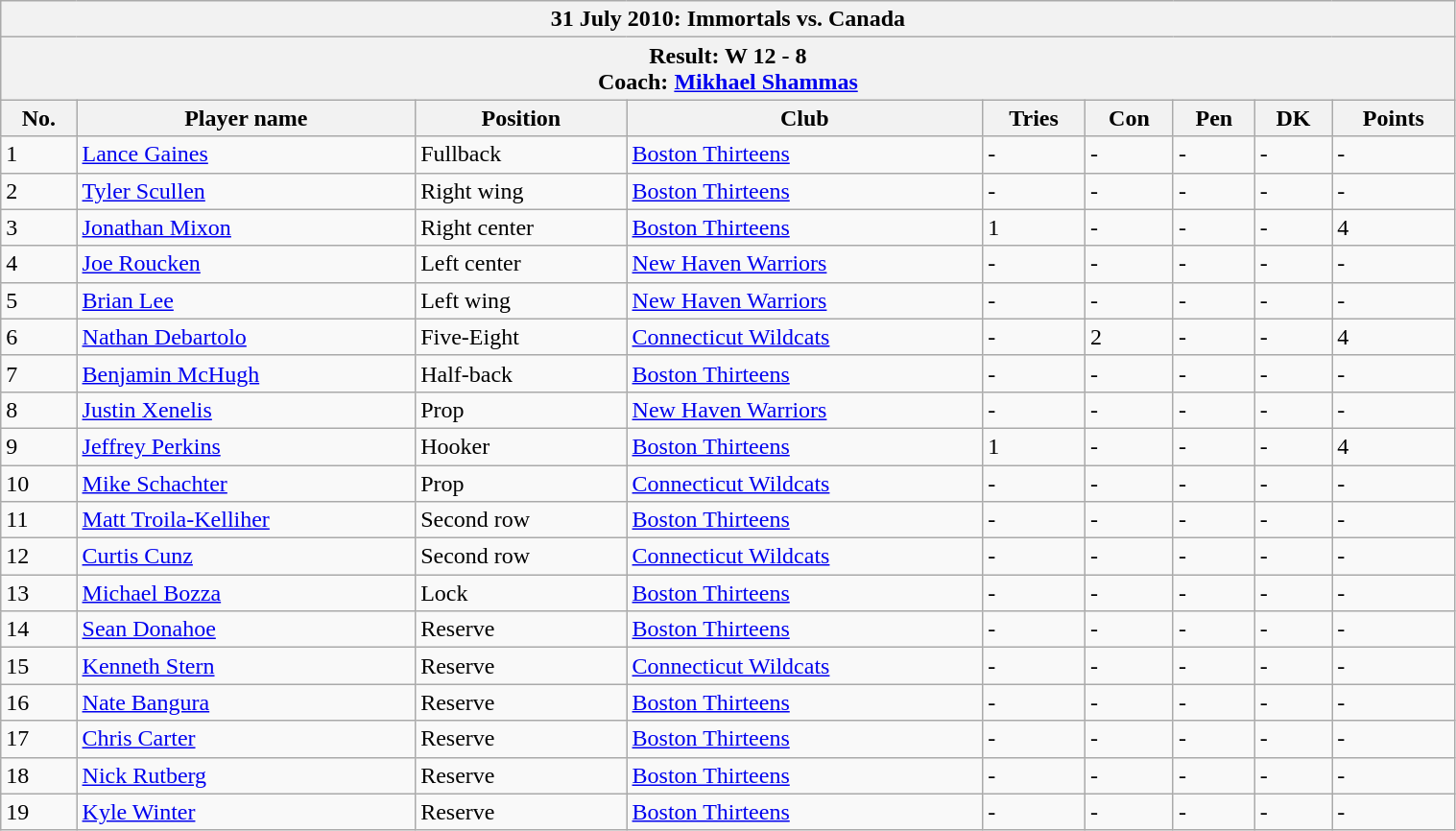<table class="wikitable collapsible collapsed plainrowheaders" style="width: 80%;">
<tr>
<th colspan=9>31 July 2010: Immortals vs. Canada</th>
</tr>
<tr>
<th colspan=9>Result: W 12 - 8<br>Coach: <a href='#'>Mikhael Shammas</a></th>
</tr>
<tr>
<th scope="col">No.</th>
<th scope="col">Player name</th>
<th scope="col">Position</th>
<th scope="col">Club</th>
<th scope="col">Tries</th>
<th scope="col">Con</th>
<th scope="col">Pen</th>
<th scope="col">DK</th>
<th scope="col">Points</th>
</tr>
<tr>
<td>1</td>
<td><a href='#'>Lance Gaines</a></td>
<td>Fullback</td>
<td><a href='#'>Boston Thirteens</a></td>
<td>-</td>
<td>-</td>
<td>-</td>
<td>-</td>
<td>-</td>
</tr>
<tr>
<td>2</td>
<td><a href='#'>Tyler Scullen</a></td>
<td>Right wing</td>
<td><a href='#'>Boston Thirteens</a></td>
<td>-</td>
<td>-</td>
<td>-</td>
<td>-</td>
<td>-</td>
</tr>
<tr>
<td>3</td>
<td><a href='#'>Jonathan Mixon</a></td>
<td>Right center</td>
<td><a href='#'>Boston Thirteens</a></td>
<td>1</td>
<td>-</td>
<td>-</td>
<td>-</td>
<td>4</td>
</tr>
<tr>
<td>4</td>
<td><a href='#'>Joe Roucken</a></td>
<td>Left center</td>
<td><a href='#'>New Haven Warriors</a></td>
<td>-</td>
<td>-</td>
<td>-</td>
<td>-</td>
<td>-</td>
</tr>
<tr>
<td>5</td>
<td><a href='#'>Brian Lee</a></td>
<td>Left wing</td>
<td><a href='#'>New Haven Warriors</a></td>
<td>-</td>
<td>-</td>
<td>-</td>
<td>-</td>
<td>-</td>
</tr>
<tr>
<td>6</td>
<td><a href='#'>Nathan Debartolo</a></td>
<td>Five-Eight</td>
<td><a href='#'>Connecticut Wildcats</a></td>
<td>-</td>
<td>2</td>
<td>-</td>
<td>-</td>
<td>4</td>
</tr>
<tr>
<td>7</td>
<td><a href='#'>Benjamin McHugh</a></td>
<td>Half-back</td>
<td><a href='#'>Boston Thirteens</a></td>
<td>-</td>
<td>-</td>
<td>-</td>
<td>-</td>
<td>-</td>
</tr>
<tr>
<td>8</td>
<td><a href='#'>Justin Xenelis</a></td>
<td>Prop</td>
<td><a href='#'>New Haven Warriors</a></td>
<td>-</td>
<td>-</td>
<td>-</td>
<td>-</td>
<td>-</td>
</tr>
<tr>
<td>9</td>
<td><a href='#'>Jeffrey Perkins</a></td>
<td>Hooker</td>
<td><a href='#'>Boston Thirteens</a></td>
<td>1</td>
<td>-</td>
<td>-</td>
<td>-</td>
<td>4</td>
</tr>
<tr>
<td>10</td>
<td><a href='#'>Mike Schachter</a></td>
<td>Prop</td>
<td><a href='#'>Connecticut Wildcats</a></td>
<td>-</td>
<td>-</td>
<td>-</td>
<td>-</td>
<td>-</td>
</tr>
<tr>
<td>11</td>
<td><a href='#'>Matt Troila-Kelliher</a></td>
<td>Second row</td>
<td><a href='#'>Boston Thirteens</a></td>
<td>-</td>
<td>-</td>
<td>-</td>
<td>-</td>
<td>-</td>
</tr>
<tr>
<td>12</td>
<td><a href='#'>Curtis Cunz</a></td>
<td>Second row</td>
<td><a href='#'>Connecticut Wildcats</a></td>
<td>-</td>
<td>-</td>
<td>-</td>
<td>-</td>
<td>-</td>
</tr>
<tr>
<td>13</td>
<td><a href='#'>Michael Bozza</a></td>
<td>Lock</td>
<td><a href='#'>Boston Thirteens</a></td>
<td>-</td>
<td>-</td>
<td>-</td>
<td>-</td>
<td>-</td>
</tr>
<tr>
<td>14</td>
<td><a href='#'>Sean Donahoe</a></td>
<td>Reserve</td>
<td><a href='#'>Boston Thirteens</a></td>
<td>-</td>
<td>-</td>
<td>-</td>
<td>-</td>
<td>-</td>
</tr>
<tr>
<td>15</td>
<td><a href='#'>Kenneth Stern</a></td>
<td>Reserve</td>
<td><a href='#'>Connecticut Wildcats</a></td>
<td>-</td>
<td>-</td>
<td>-</td>
<td>-</td>
<td>-</td>
</tr>
<tr>
<td>16</td>
<td><a href='#'>Nate Bangura</a></td>
<td>Reserve</td>
<td><a href='#'>Boston Thirteens</a></td>
<td>-</td>
<td>-</td>
<td>-</td>
<td>-</td>
<td>-</td>
</tr>
<tr>
<td>17</td>
<td><a href='#'>Chris Carter</a></td>
<td>Reserve</td>
<td><a href='#'>Boston Thirteens</a></td>
<td>-</td>
<td>-</td>
<td>-</td>
<td>-</td>
<td>-</td>
</tr>
<tr>
<td>18</td>
<td><a href='#'>Nick Rutberg</a></td>
<td>Reserve</td>
<td><a href='#'>Boston Thirteens</a></td>
<td>-</td>
<td>-</td>
<td>-</td>
<td>-</td>
<td>-</td>
</tr>
<tr>
<td>19</td>
<td><a href='#'>Kyle Winter</a></td>
<td>Reserve</td>
<td><a href='#'>Boston Thirteens</a></td>
<td>-</td>
<td>-</td>
<td>-</td>
<td>-</td>
<td>-</td>
</tr>
</table>
